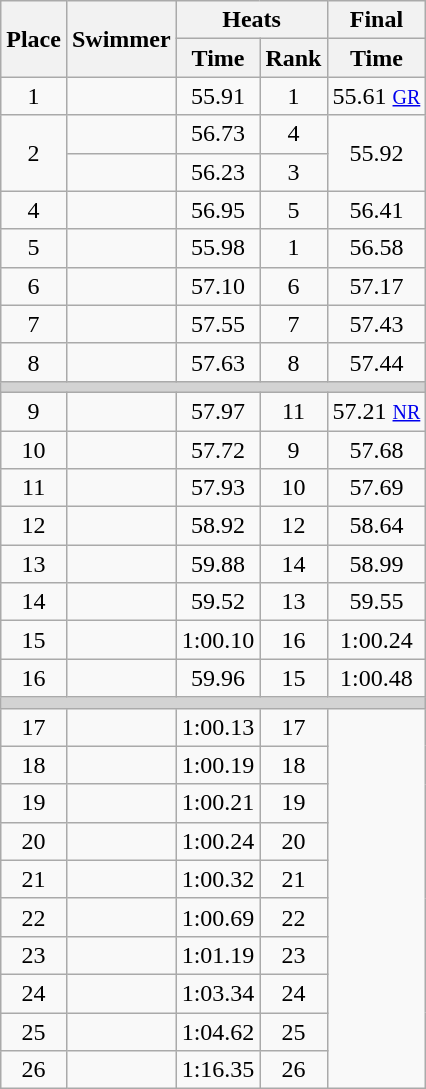<table class="wikitable" style="text-align:center;">
<tr>
<th rowspan="2">Place</th>
<th rowspan="2">Swimmer</th>
<th colspan="2">Heats</th>
<th>Final</th>
</tr>
<tr>
<th>Time</th>
<th>Rank</th>
<th>Time</th>
</tr>
<tr>
<td>1</td>
<td align="left"></td>
<td>55.91</td>
<td>1</td>
<td>55.61 <small><a href='#'>GR</a></small></td>
</tr>
<tr>
<td rowspan=2>2</td>
<td align=left></td>
<td>56.73</td>
<td>4</td>
<td rowspan=2>55.92</td>
</tr>
<tr>
<td align=left></td>
<td>56.23</td>
<td>3</td>
</tr>
<tr>
<td>4</td>
<td align=left></td>
<td>56.95</td>
<td>5</td>
<td>56.41</td>
</tr>
<tr>
<td>5</td>
<td align=left></td>
<td>55.98</td>
<td>1</td>
<td>56.58</td>
</tr>
<tr>
<td>6</td>
<td align=left></td>
<td>57.10</td>
<td>6</td>
<td>57.17</td>
</tr>
<tr>
<td>7</td>
<td align=left></td>
<td>57.55</td>
<td>7</td>
<td>57.43</td>
</tr>
<tr>
<td>8</td>
<td align=left></td>
<td>57.63</td>
<td>8</td>
<td>57.44</td>
</tr>
<tr>
<td colspan=5 bgcolor=lightgray></td>
</tr>
<tr>
<td>9</td>
<td align="left"></td>
<td>57.97</td>
<td>11</td>
<td>57.21 <small><a href='#'>NR</a></small></td>
</tr>
<tr>
<td>10</td>
<td align="left"></td>
<td>57.72</td>
<td>9</td>
<td>57.68</td>
</tr>
<tr>
<td>11</td>
<td align="left"></td>
<td>57.93</td>
<td>10</td>
<td>57.69</td>
</tr>
<tr>
<td>12</td>
<td align="left"></td>
<td>58.92</td>
<td>12</td>
<td>58.64</td>
</tr>
<tr>
<td>13</td>
<td align="left"></td>
<td>59.88</td>
<td>14</td>
<td>58.99</td>
</tr>
<tr>
<td>14</td>
<td align="left"></td>
<td>59.52</td>
<td>13</td>
<td>59.55</td>
</tr>
<tr>
<td>15</td>
<td align="left"></td>
<td>1:00.10</td>
<td>16</td>
<td>1:00.24</td>
</tr>
<tr>
<td>16</td>
<td align="left"></td>
<td>59.96</td>
<td>15</td>
<td>1:00.48</td>
</tr>
<tr>
<td colspan=5 bgcolor=lightgray></td>
</tr>
<tr>
<td>17</td>
<td align="left"></td>
<td>1:00.13</td>
<td>17</td>
<td colspan="2" rowspan=10></td>
</tr>
<tr>
<td>18</td>
<td align="left"></td>
<td>1:00.19</td>
<td>18</td>
</tr>
<tr>
<td>19</td>
<td align="left"></td>
<td>1:00.21</td>
<td>19</td>
</tr>
<tr>
<td>20</td>
<td align="left"></td>
<td>1:00.24</td>
<td>20</td>
</tr>
<tr>
<td>21</td>
<td align="left"></td>
<td>1:00.32</td>
<td>21</td>
</tr>
<tr>
<td>22</td>
<td align="left"></td>
<td>1:00.69</td>
<td>22</td>
</tr>
<tr>
<td>23</td>
<td align="left"></td>
<td>1:01.19</td>
<td>23</td>
</tr>
<tr>
<td>24</td>
<td align="left"></td>
<td>1:03.34</td>
<td>24</td>
</tr>
<tr>
<td>25</td>
<td align="left"></td>
<td>1:04.62</td>
<td>25</td>
</tr>
<tr>
<td>26</td>
<td align="left"></td>
<td>1:16.35</td>
<td>26</td>
</tr>
</table>
